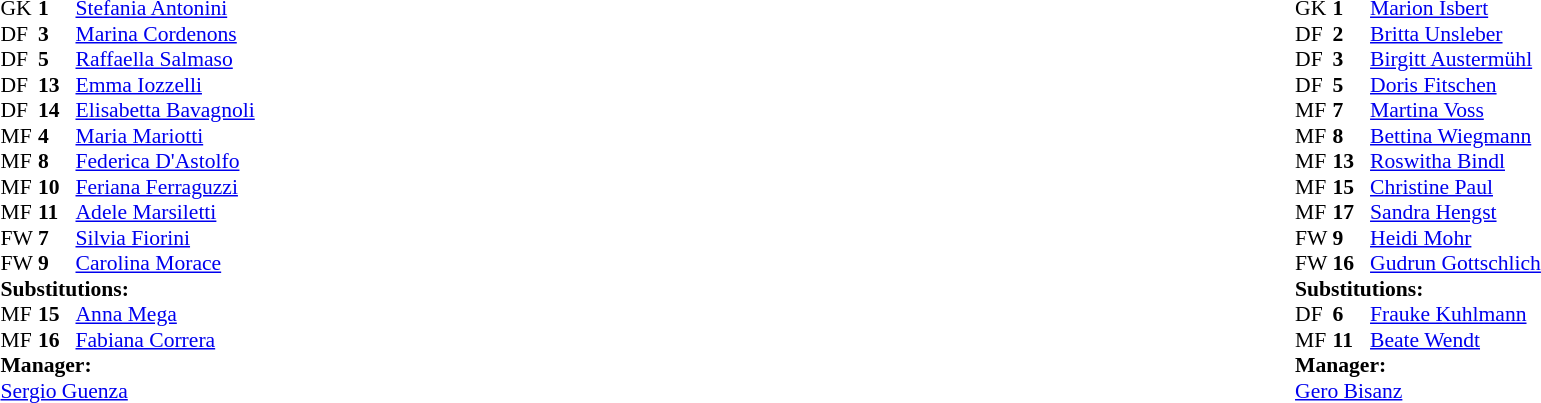<table width="100%">
<tr>
<td valign="top" width="40%"><br><table style="font-size:90%" cellspacing="0" cellpadding="0">
<tr>
<th width=25></th>
<th width=25></th>
</tr>
<tr>
<td>GK</td>
<td><strong>1</strong></td>
<td><a href='#'>Stefania Antonini</a></td>
</tr>
<tr>
<td>DF</td>
<td><strong>3</strong></td>
<td><a href='#'>Marina Cordenons</a></td>
</tr>
<tr>
<td>DF</td>
<td><strong>5</strong></td>
<td><a href='#'>Raffaella Salmaso</a></td>
</tr>
<tr>
<td>DF</td>
<td><strong>13</strong></td>
<td><a href='#'>Emma Iozzelli</a></td>
</tr>
<tr>
<td>DF</td>
<td><strong>14</strong></td>
<td><a href='#'>Elisabetta Bavagnoli</a></td>
</tr>
<tr>
<td>MF</td>
<td><strong>4</strong></td>
<td><a href='#'>Maria Mariotti</a></td>
</tr>
<tr>
<td>MF</td>
<td><strong>8</strong></td>
<td><a href='#'>Federica D'Astolfo</a></td>
</tr>
<tr>
<td>MF</td>
<td><strong>10</strong></td>
<td><a href='#'>Feriana Ferraguzzi</a></td>
<td></td>
</tr>
<tr>
<td>MF</td>
<td><strong>11</strong></td>
<td><a href='#'>Adele Marsiletti</a></td>
</tr>
<tr>
<td>FW</td>
<td><strong>7</strong></td>
<td><a href='#'>Silvia Fiorini</a></td>
<td></td>
<td></td>
</tr>
<tr>
<td>FW</td>
<td><strong>9</strong></td>
<td><a href='#'>Carolina Morace</a></td>
</tr>
<tr>
<td colspan=3><strong>Substitutions:</strong></td>
</tr>
<tr>
<td>MF</td>
<td><strong>15</strong></td>
<td><a href='#'>Anna Mega</a></td>
<td></td>
<td></td>
<td></td>
</tr>
<tr>
<td>MF</td>
<td><strong>16</strong></td>
<td><a href='#'>Fabiana Correra</a></td>
<td></td>
<td></td>
<td></td>
</tr>
<tr>
<td colspan=3><strong>Manager:</strong></td>
</tr>
<tr>
<td colspan=3><a href='#'>Sergio Guenza</a></td>
</tr>
</table>
</td>
<td valign="top"></td>
<td valign="top" width="50%"><br><table style="font-size:90%; margin:auto" cellspacing="0" cellpadding="0">
<tr>
<th width=25></th>
<th width=25></th>
</tr>
<tr>
<td>GK</td>
<td><strong>1</strong></td>
<td><a href='#'>Marion Isbert</a></td>
</tr>
<tr>
<td>DF</td>
<td><strong>2</strong></td>
<td><a href='#'>Britta Unsleber</a></td>
<td></td>
</tr>
<tr>
<td>DF</td>
<td><strong>3</strong></td>
<td><a href='#'>Birgitt Austermühl</a></td>
</tr>
<tr>
<td>DF</td>
<td><strong>5</strong></td>
<td><a href='#'>Doris Fitschen</a></td>
</tr>
<tr>
<td>MF</td>
<td><strong>7</strong></td>
<td><a href='#'>Martina Voss</a></td>
</tr>
<tr>
<td>MF</td>
<td><strong>8</strong></td>
<td><a href='#'>Bettina Wiegmann</a></td>
</tr>
<tr>
<td>MF</td>
<td><strong>13</strong></td>
<td><a href='#'>Roswitha Bindl</a></td>
</tr>
<tr>
<td>MF</td>
<td><strong>15</strong></td>
<td><a href='#'>Christine Paul</a></td>
</tr>
<tr>
<td>MF</td>
<td><strong>17</strong></td>
<td><a href='#'>Sandra Hengst</a></td>
<td></td>
<td></td>
</tr>
<tr>
<td>FW</td>
<td><strong>9</strong></td>
<td><a href='#'>Heidi Mohr</a></td>
</tr>
<tr>
<td>FW</td>
<td><strong>16</strong></td>
<td><a href='#'>Gudrun Gottschlich</a></td>
<td></td>
<td></td>
</tr>
<tr>
<td colspan=3><strong>Substitutions:</strong></td>
</tr>
<tr>
<td>DF</td>
<td><strong>6</strong></td>
<td><a href='#'>Frauke Kuhlmann</a></td>
<td></td>
<td></td>
</tr>
<tr>
<td>MF</td>
<td><strong>11</strong></td>
<td><a href='#'>Beate Wendt</a></td>
<td></td>
<td></td>
</tr>
<tr>
<td colspan=3><strong>Manager:</strong></td>
</tr>
<tr>
<td colspan=3><a href='#'>Gero Bisanz</a></td>
</tr>
</table>
</td>
</tr>
</table>
